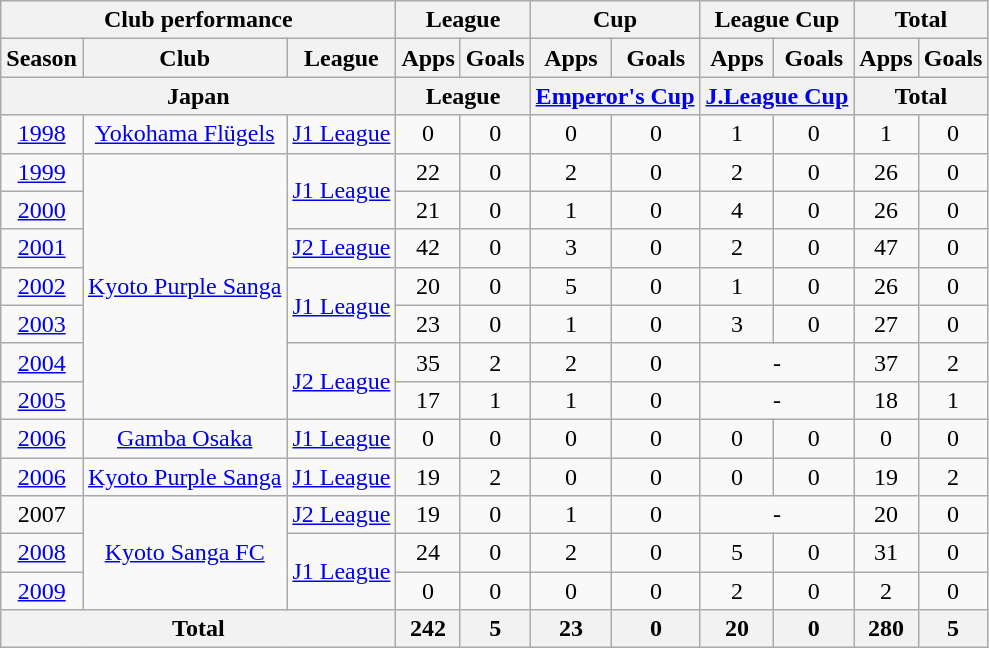<table class="wikitable" style="text-align:center;">
<tr>
<th colspan=3>Club performance</th>
<th colspan=2>League</th>
<th colspan=2>Cup</th>
<th colspan=2>League Cup</th>
<th colspan=2>Total</th>
</tr>
<tr>
<th>Season</th>
<th>Club</th>
<th>League</th>
<th>Apps</th>
<th>Goals</th>
<th>Apps</th>
<th>Goals</th>
<th>Apps</th>
<th>Goals</th>
<th>Apps</th>
<th>Goals</th>
</tr>
<tr>
<th colspan=3>Japan</th>
<th colspan=2>League</th>
<th colspan=2><a href='#'>Emperor's Cup</a></th>
<th colspan=2><a href='#'>J.League Cup</a></th>
<th colspan=2>Total</th>
</tr>
<tr>
<td><a href='#'>1998</a></td>
<td><a href='#'>Yokohama Flügels</a></td>
<td><a href='#'>J1 League</a></td>
<td>0</td>
<td>0</td>
<td>0</td>
<td>0</td>
<td>1</td>
<td>0</td>
<td>1</td>
<td>0</td>
</tr>
<tr>
<td><a href='#'>1999</a></td>
<td rowspan="7"><a href='#'>Kyoto Purple Sanga</a></td>
<td rowspan="2"><a href='#'>J1 League</a></td>
<td>22</td>
<td>0</td>
<td>2</td>
<td>0</td>
<td>2</td>
<td>0</td>
<td>26</td>
<td>0</td>
</tr>
<tr>
<td><a href='#'>2000</a></td>
<td>21</td>
<td>0</td>
<td>1</td>
<td>0</td>
<td>4</td>
<td>0</td>
<td>26</td>
<td>0</td>
</tr>
<tr>
<td><a href='#'>2001</a></td>
<td><a href='#'>J2 League</a></td>
<td>42</td>
<td>0</td>
<td>3</td>
<td>0</td>
<td>2</td>
<td>0</td>
<td>47</td>
<td>0</td>
</tr>
<tr>
<td><a href='#'>2002</a></td>
<td rowspan="2"><a href='#'>J1 League</a></td>
<td>20</td>
<td>0</td>
<td>5</td>
<td>0</td>
<td>1</td>
<td>0</td>
<td>26</td>
<td>0</td>
</tr>
<tr>
<td><a href='#'>2003</a></td>
<td>23</td>
<td>0</td>
<td>1</td>
<td>0</td>
<td>3</td>
<td>0</td>
<td>27</td>
<td>0</td>
</tr>
<tr>
<td><a href='#'>2004</a></td>
<td rowspan="2"><a href='#'>J2 League</a></td>
<td>35</td>
<td>2</td>
<td>2</td>
<td>0</td>
<td colspan="2">-</td>
<td>37</td>
<td>2</td>
</tr>
<tr>
<td><a href='#'>2005</a></td>
<td>17</td>
<td>1</td>
<td>1</td>
<td>0</td>
<td colspan="2">-</td>
<td>18</td>
<td>1</td>
</tr>
<tr>
<td><a href='#'>2006</a></td>
<td><a href='#'>Gamba Osaka</a></td>
<td><a href='#'>J1 League</a></td>
<td>0</td>
<td>0</td>
<td>0</td>
<td>0</td>
<td>0</td>
<td>0</td>
<td>0</td>
<td>0</td>
</tr>
<tr>
<td><a href='#'>2006</a></td>
<td><a href='#'>Kyoto Purple Sanga</a></td>
<td><a href='#'>J1 League</a></td>
<td>19</td>
<td>2</td>
<td>0</td>
<td>0</td>
<td>0</td>
<td>0</td>
<td>19</td>
<td>2</td>
</tr>
<tr>
<td>2007</td>
<td rowspan="3"><a href='#'>Kyoto Sanga FC</a></td>
<td><a href='#'>J2 League</a></td>
<td>19</td>
<td>0</td>
<td>1</td>
<td>0</td>
<td colspan="2">-</td>
<td>20</td>
<td>0</td>
</tr>
<tr>
<td><a href='#'>2008</a></td>
<td rowspan="2"><a href='#'>J1 League</a></td>
<td>24</td>
<td>0</td>
<td>2</td>
<td>0</td>
<td>5</td>
<td>0</td>
<td>31</td>
<td>0</td>
</tr>
<tr>
<td><a href='#'>2009</a></td>
<td>0</td>
<td>0</td>
<td>0</td>
<td>0</td>
<td>2</td>
<td>0</td>
<td>2</td>
<td>0</td>
</tr>
<tr>
<th colspan=3>Total</th>
<th>242</th>
<th>5</th>
<th>23</th>
<th>0</th>
<th>20</th>
<th>0</th>
<th>280</th>
<th>5</th>
</tr>
</table>
